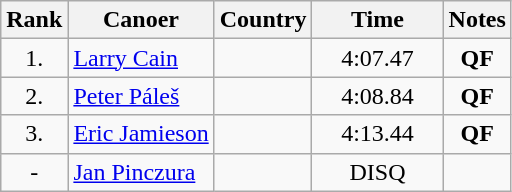<table class="wikitable sortable" style="text-align:center">
<tr>
<th>Rank</th>
<th>Canoer</th>
<th>Country</th>
<th>Time</th>
<th>Notes</th>
</tr>
<tr>
<td width=30>1.</td>
<td align=left athlete><a href='#'>Larry Cain</a></td>
<td align=left athlete></td>
<td width=80>4:07.47</td>
<td><strong>QF</strong></td>
</tr>
<tr>
<td>2.</td>
<td align=left athlete><a href='#'>Peter Páleš</a></td>
<td align=left athlete></td>
<td>4:08.84</td>
<td><strong>QF</strong></td>
</tr>
<tr>
<td>3.</td>
<td align=left athlete><a href='#'>Eric Jamieson</a></td>
<td align=left athlete></td>
<td>4:13.44</td>
<td><strong>QF</strong></td>
</tr>
<tr>
<td>-</td>
<td align=left athlete><a href='#'>Jan Pinczura</a></td>
<td align=left athlete></td>
<td>DISQ</td>
<td></td>
</tr>
</table>
